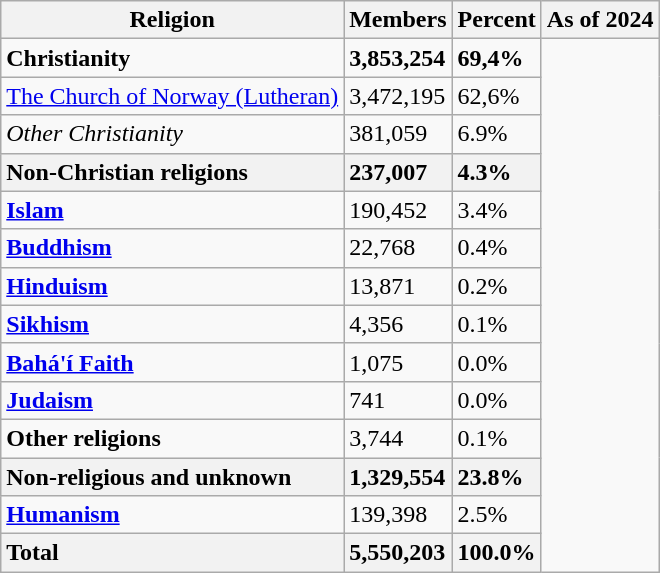<table class="wikitable">
<tr>
<th>Religion</th>
<th>Members</th>
<th>Percent</th>
<th>As of 2024</th>
</tr>
<tr>
<td><strong>Christianity</strong></td>
<td><strong>3,853,254</strong></td>
<td><strong>69,4%</strong></td>
</tr>
<tr>
<td><a href='#'>The Church of Norway (Lutheran)</a></td>
<td>3,472,195</td>
<td>62,6%</td>
</tr>
<tr>
<td><em>Other Christianity</em></td>
<td>381,059</td>
<td>6.9%</td>
</tr>
<tr>
<th style="text-align:left">Non-Christian religions</th>
<th style="text-align:left">237,007</th>
<th style="text-align:left">4.3%</th>
</tr>
<tr>
<td><strong><a href='#'>Islam</a></strong></td>
<td>190,452</td>
<td>3.4%</td>
</tr>
<tr>
<td><strong><a href='#'>Buddhism</a></strong></td>
<td>22,768</td>
<td>0.4%</td>
</tr>
<tr>
<td><strong><a href='#'>Hinduism</a></strong></td>
<td>13,871</td>
<td>0.2%</td>
</tr>
<tr>
<td><strong><a href='#'>Sikhism</a></strong></td>
<td>4,356</td>
<td>0.1%</td>
</tr>
<tr>
<td><strong><a href='#'>Bahá'í Faith</a></strong></td>
<td>1,075</td>
<td>0.0%</td>
</tr>
<tr>
<td><strong><a href='#'>Judaism</a></strong></td>
<td>741</td>
<td>0.0%</td>
</tr>
<tr>
<td><strong>Other religions</strong></td>
<td>3,744</td>
<td>0.1%</td>
</tr>
<tr>
<th style="text-align:left">Non-religious and unknown</th>
<th style="text-align:left">1,329,554</th>
<th style="text-align:left">23.8%</th>
</tr>
<tr>
<td><strong><a href='#'>Humanism</a></strong></td>
<td>139,398</td>
<td>2.5%</td>
</tr>
<tr>
<th style="text-align:left">Total</th>
<th style="text-align:left">5,550,203</th>
<th style="text-align:left">100.0%</th>
</tr>
</table>
